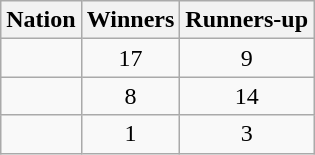<table class="wikitable sortable">
<tr>
<th>Nation</th>
<th>Winners</th>
<th>Runners-up</th>
</tr>
<tr>
<td></td>
<td align=center>17</td>
<td align=center>9</td>
</tr>
<tr>
<td></td>
<td align=center>8</td>
<td align=center>14</td>
</tr>
<tr>
<td></td>
<td align=center>1</td>
<td align=center>3</td>
</tr>
</table>
